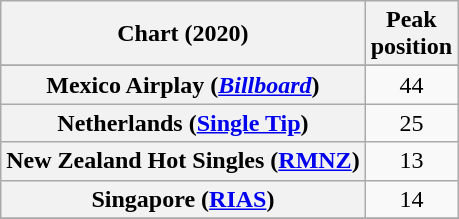<table class="wikitable sortable plainrowheaders" style="text-align:center">
<tr>
<th scope="col">Chart (2020)</th>
<th scope="col">Peak<br>position</th>
</tr>
<tr>
</tr>
<tr>
</tr>
<tr>
</tr>
<tr>
</tr>
<tr>
<th scope="row">Mexico Airplay (<a href='#'><em>Billboard</em></a>)</th>
<td>44</td>
</tr>
<tr>
<th scope="row">Netherlands (<a href='#'>Single Tip</a>)</th>
<td>25</td>
</tr>
<tr>
<th scope="row">New Zealand Hot Singles (<a href='#'>RMNZ</a>)</th>
<td>13</td>
</tr>
<tr>
<th scope="row">Singapore (<a href='#'>RIAS</a>)</th>
<td>14</td>
</tr>
<tr>
</tr>
<tr>
</tr>
<tr>
</tr>
<tr>
</tr>
</table>
